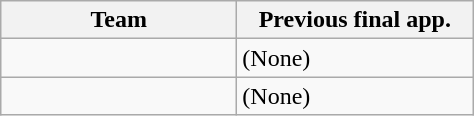<table class="wikitable">
<tr>
<th width=150px>Team</th>
<th width=150px>Previous final app.</th>
</tr>
<tr>
<td></td>
<td>(None)</td>
</tr>
<tr>
<td></td>
<td>(None)</td>
</tr>
</table>
